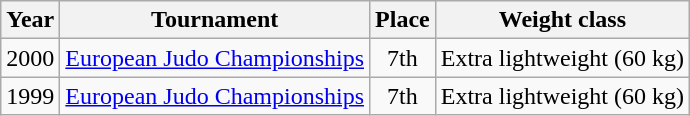<table class=wikitable>
<tr>
<th>Year</th>
<th>Tournament</th>
<th>Place</th>
<th>Weight class</th>
</tr>
<tr>
<td>2000</td>
<td><a href='#'>European Judo Championships</a></td>
<td align="center">7th</td>
<td>Extra lightweight (60 kg)</td>
</tr>
<tr>
<td>1999</td>
<td><a href='#'>European Judo Championships</a></td>
<td align="center">7th</td>
<td>Extra lightweight (60 kg)</td>
</tr>
</table>
